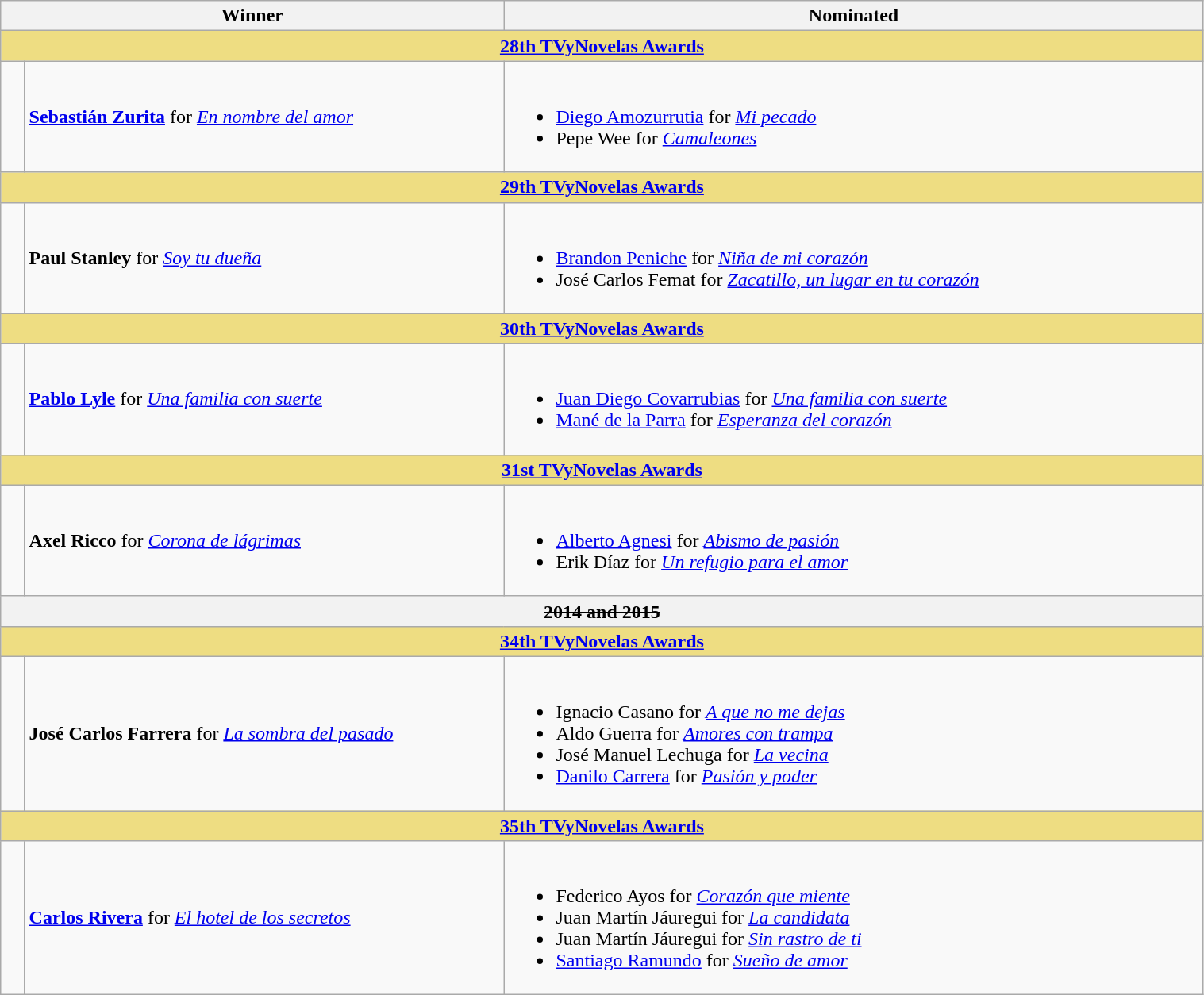<table class="wikitable" width=80%>
<tr align=center>
<th width="150px;" colspan=2; align="center">Winner</th>
<th width="580px;" align="center">Nominated</th>
</tr>
<tr>
<th colspan=9 style="background:#EEDD82;"  align="center"><strong><a href='#'>28th TVyNovelas Awards</a></strong></th>
</tr>
<tr>
<td width=2%></td>
<td><strong><a href='#'>Sebastián Zurita</a></strong> for <em><a href='#'>En nombre del amor</a></em></td>
<td><br><ul><li><a href='#'>Diego Amozurrutia</a> for <em><a href='#'>Mi pecado</a></em></li><li>Pepe Wee for <em><a href='#'>Camaleones</a></em></li></ul></td>
</tr>
<tr>
<th colspan=9 style="background:#EEDD82;"  align="center"><strong><a href='#'>29th TVyNovelas Awards</a></strong></th>
</tr>
<tr>
<td width=2%></td>
<td><strong>Paul Stanley</strong> for <em><a href='#'>Soy tu dueña</a></em></td>
<td><br><ul><li><a href='#'>Brandon Peniche</a> for <em><a href='#'>Niña de mi corazón</a></em></li><li>José Carlos Femat for <em><a href='#'>Zacatillo, un lugar en tu corazón</a></em></li></ul></td>
</tr>
<tr>
<th colspan=9 style="background:#EEDD82;"  align="center"><strong><a href='#'>30th TVyNovelas Awards</a></strong></th>
</tr>
<tr>
<td width=2%></td>
<td><strong><a href='#'>Pablo Lyle</a></strong> for <em><a href='#'>Una familia con suerte</a></em></td>
<td><br><ul><li><a href='#'>Juan Diego Covarrubias</a> for <em><a href='#'>Una familia con suerte</a></em></li><li><a href='#'>Mané de la Parra</a> for <em><a href='#'>Esperanza del corazón</a></em></li></ul></td>
</tr>
<tr>
<th colspan=9 style="background:#EEDD82;"  align="center"><strong><a href='#'>31st TVyNovelas Awards</a></strong></th>
</tr>
<tr>
<td width=2%></td>
<td><strong>Axel Ricco</strong> for <em><a href='#'>Corona de lágrimas</a></em></td>
<td><br><ul><li><a href='#'>Alberto Agnesi</a> for <em><a href='#'>Abismo de pasión</a></em></li><li>Erik Díaz for <em><a href='#'>Un refugio para el amor</a></em></li></ul></td>
</tr>
<tr>
<th colspan=9 align="center"><s>2014 and 2015</s></th>
</tr>
<tr>
<th colspan=9 style="background:#EEDD82;"  align="center"><strong><a href='#'>34th TVyNovelas Awards</a></strong></th>
</tr>
<tr>
<td width=2%></td>
<td><strong>José Carlos Farrera</strong> for <em><a href='#'>La sombra del pasado</a></em></td>
<td><br><ul><li>Ignacio Casano for <em><a href='#'>A que no me dejas</a></em></li><li>Aldo Guerra for <em><a href='#'>Amores con trampa</a></em></li><li>José Manuel Lechuga for <em><a href='#'>La vecina</a></em></li><li><a href='#'>Danilo Carrera</a> for <em><a href='#'>Pasión y poder</a></em></li></ul></td>
</tr>
<tr>
<th colspan=9 style="background:#EEDD82;"  align="center"><strong><a href='#'>35th TVyNovelas Awards</a></strong></th>
</tr>
<tr>
<td width=2%></td>
<td><strong><a href='#'>Carlos Rivera</a></strong> for <em><a href='#'>El hotel de los secretos</a></em></td>
<td><br><ul><li>Federico Ayos for <em><a href='#'>Corazón que miente</a></em></li><li>Juan Martín Jáuregui for <em><a href='#'>La candidata</a></em></li><li>Juan Martín Jáuregui for <em><a href='#'>Sin rastro de ti</a></em></li><li><a href='#'>Santiago Ramundo</a> for <em><a href='#'>Sueño de amor</a></em></li></ul></td>
</tr>
</table>
